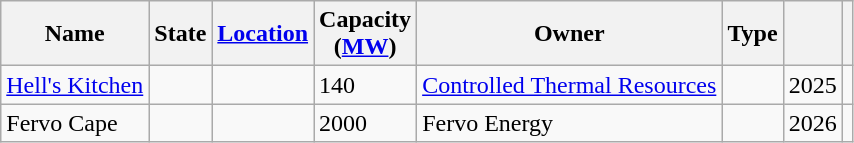<table class="wikitable sortable">
<tr>
<th>Name</th>
<th>State</th>
<th><a href='#'>Location</a></th>
<th>Capacity<br>(<a href='#'>MW</a>)</th>
<th>Owner</th>
<th>Type</th>
<th></th>
<th class="unsortable"></th>
</tr>
<tr>
<td><a href='#'>Hell's Kitchen</a></td>
<td></td>
<td></td>
<td>140</td>
<td><a href='#'>Controlled Thermal Resources</a></td>
<td></td>
<td>2025</td>
<td></td>
</tr>
<tr>
<td>Fervo Cape</td>
<td></td>
<td></td>
<td>2000</td>
<td>Fervo Energy</td>
<td></td>
<td>2026</td>
<td></td>
</tr>
</table>
